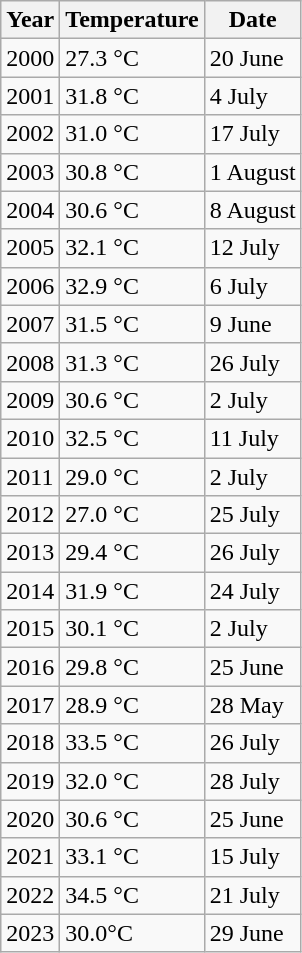<table class="wikitable sortable">
<tr>
<th>Year</th>
<th>Temperature</th>
<th>Date</th>
</tr>
<tr>
<td>2000</td>
<td>27.3 °C</td>
<td>20 June</td>
</tr>
<tr>
<td>2001</td>
<td>31.8 °C</td>
<td>4 July</td>
</tr>
<tr>
<td>2002</td>
<td>31.0 °C</td>
<td>17 July</td>
</tr>
<tr>
<td>2003</td>
<td>30.8 °C</td>
<td>1 August</td>
</tr>
<tr>
<td>2004</td>
<td>30.6 °C</td>
<td>8 August</td>
</tr>
<tr>
<td>2005</td>
<td>32.1 °C</td>
<td>12 July</td>
</tr>
<tr>
<td>2006</td>
<td>32.9 °C</td>
<td>6 July</td>
</tr>
<tr>
<td>2007</td>
<td>31.5 °C</td>
<td>9 June</td>
</tr>
<tr>
<td>2008</td>
<td>31.3 °C</td>
<td>26 July</td>
</tr>
<tr>
<td>2009</td>
<td>30.6 °C</td>
<td>2 July</td>
</tr>
<tr>
<td>2010</td>
<td>32.5 °C</td>
<td>11 July</td>
</tr>
<tr>
<td>2011</td>
<td>29.0 °C</td>
<td>2 July</td>
</tr>
<tr>
<td>2012</td>
<td>27.0 °C</td>
<td>25 July</td>
</tr>
<tr>
<td>2013</td>
<td>29.4 °C</td>
<td>26 July</td>
</tr>
<tr>
<td>2014</td>
<td>31.9 °C</td>
<td>24 July</td>
</tr>
<tr>
<td>2015</td>
<td>30.1 °C</td>
<td>2 July</td>
</tr>
<tr>
<td>2016</td>
<td>29.8 °C</td>
<td>25 June</td>
</tr>
<tr>
<td>2017</td>
<td>28.9 °C</td>
<td>28 May</td>
</tr>
<tr>
<td>2018</td>
<td>33.5 °C</td>
<td>26 July</td>
</tr>
<tr>
<td>2019</td>
<td>32.0 °C</td>
<td>28 July</td>
</tr>
<tr>
<td>2020</td>
<td>30.6 °C</td>
<td>25 June</td>
</tr>
<tr>
<td>2021</td>
<td>33.1 °C</td>
<td>15 July</td>
</tr>
<tr>
<td>2022</td>
<td>34.5 °C</td>
<td>21 July</td>
</tr>
<tr>
<td>2023</td>
<td>30.0°C</td>
<td>29 June</td>
</tr>
</table>
